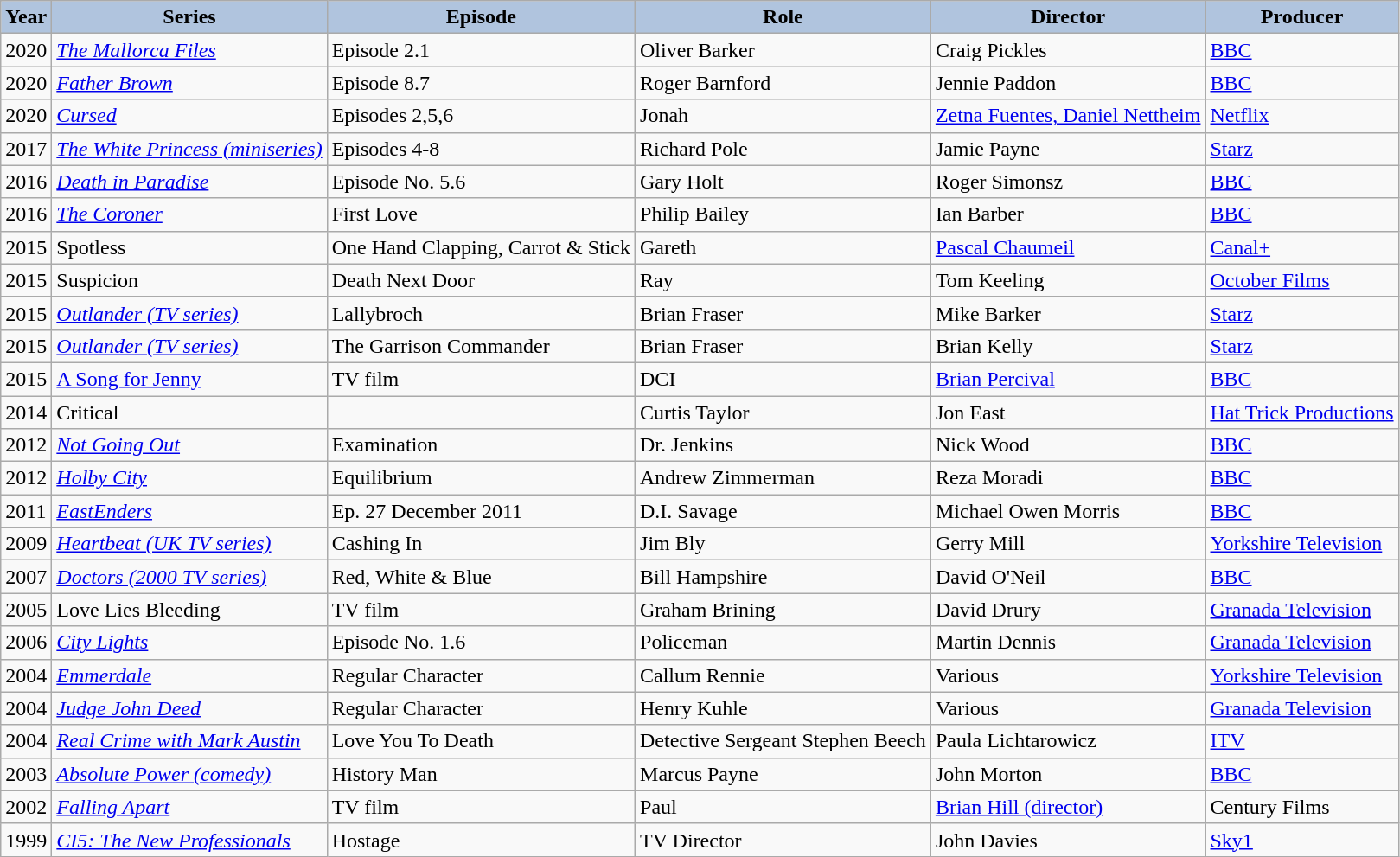<table class="wikitable">
<tr>
<th style="background-color: #B0C4DE;">Year</th>
<th style="background-color: #B0C4DE;">Series</th>
<th style="background-color: #B0C4DE;">Episode</th>
<th style="background-color: #B0C4DE;">Role</th>
<th style="background-color: #B0C4DE;">Director</th>
<th style="background-color: #B0C4DE;">Producer</th>
</tr>
<tr>
<td>2020</td>
<td><em><a href='#'>The Mallorca Files</a></em></td>
<td>Episode 2.1</td>
<td>Oliver Barker</td>
<td>Craig Pickles</td>
<td><a href='#'>BBC</a></td>
</tr>
<tr>
<td>2020</td>
<td><em><a href='#'>Father Brown</a></em></td>
<td>Episode 8.7</td>
<td>Roger Barnford</td>
<td>Jennie Paddon</td>
<td><a href='#'>BBC</a></td>
</tr>
<tr>
<td>2020</td>
<td><em><a href='#'>Cursed</a></em></td>
<td>Episodes 2,5,6</td>
<td>Jonah</td>
<td><a href='#'>Zetna Fuentes, Daniel Nettheim</a></td>
<td><a href='#'>Netflix</a></td>
</tr>
<tr>
<td>2017</td>
<td><em><a href='#'>The White Princess (miniseries)</a></em></td>
<td>Episodes 4-8</td>
<td>Richard Pole</td>
<td>Jamie Payne</td>
<td><a href='#'>Starz</a></td>
</tr>
<tr>
<td>2016</td>
<td><em><a href='#'>Death in Paradise</a></em></td>
<td>Episode No. 5.6</td>
<td>Gary Holt</td>
<td>Roger Simonsz</td>
<td><a href='#'>BBC</a></td>
</tr>
<tr>
<td>2016</td>
<td><em><a href='#'>The Coroner</a></em></td>
<td>First Love</td>
<td>Philip Bailey</td>
<td>Ian Barber</td>
<td><a href='#'>BBC</a></td>
</tr>
<tr>
<td>2015</td>
<td>Spotless</td>
<td>One Hand Clapping, Carrot & Stick</td>
<td>Gareth</td>
<td><a href='#'>Pascal Chaumeil</a></td>
<td><a href='#'>Canal+</a></td>
</tr>
<tr>
<td>2015</td>
<td>Suspicion</td>
<td>Death Next Door</td>
<td>Ray</td>
<td>Tom Keeling</td>
<td><a href='#'>October Films</a></td>
</tr>
<tr>
<td>2015</td>
<td><em><a href='#'>Outlander (TV series)</a></em></td>
<td>Lallybroch</td>
<td>Brian Fraser</td>
<td>Mike Barker</td>
<td><a href='#'>Starz</a></td>
</tr>
<tr>
<td>2015</td>
<td><em><a href='#'>Outlander (TV series)</a></em></td>
<td>The Garrison Commander</td>
<td>Brian Fraser</td>
<td>Brian Kelly</td>
<td><a href='#'>Starz</a></td>
</tr>
<tr>
<td>2015</td>
<td><a href='#'>A Song for Jenny</a></td>
<td>TV film</td>
<td>DCI</td>
<td><a href='#'>Brian Percival</a></td>
<td><a href='#'>BBC</a></td>
</tr>
<tr>
<td>2014</td>
<td>Critical</td>
<td></td>
<td>Curtis Taylor</td>
<td>Jon East</td>
<td><a href='#'>Hat Trick Productions</a></td>
</tr>
<tr>
<td>2012</td>
<td><em><a href='#'>Not Going Out</a></em></td>
<td>Examination</td>
<td>Dr. Jenkins</td>
<td>Nick Wood</td>
<td><a href='#'>BBC</a></td>
</tr>
<tr>
<td>2012</td>
<td><em><a href='#'>Holby City</a></em></td>
<td>Equilibrium</td>
<td>Andrew Zimmerman</td>
<td>Reza Moradi</td>
<td><a href='#'>BBC</a></td>
</tr>
<tr>
<td>2011</td>
<td><em><a href='#'>EastEnders</a></em></td>
<td>Ep. 27 December 2011</td>
<td>D.I. Savage</td>
<td>Michael Owen Morris</td>
<td><a href='#'>BBC</a></td>
</tr>
<tr>
<td>2009</td>
<td><em><a href='#'>Heartbeat (UK TV series)</a></em></td>
<td>Cashing In</td>
<td>Jim Bly</td>
<td>Gerry Mill</td>
<td><a href='#'>Yorkshire Television</a></td>
</tr>
<tr>
<td>2007</td>
<td><em><a href='#'>Doctors (2000 TV series)</a></em></td>
<td>Red, White & Blue</td>
<td>Bill Hampshire</td>
<td>David O'Neil</td>
<td><a href='#'>BBC</a></td>
</tr>
<tr>
<td>2005</td>
<td>Love Lies Bleeding</td>
<td>TV film</td>
<td>Graham Brining</td>
<td>David Drury</td>
<td><a href='#'>Granada Television</a></td>
</tr>
<tr>
<td>2006</td>
<td><em><a href='#'>City Lights</a></em></td>
<td>Episode No. 1.6</td>
<td>Policeman</td>
<td>Martin Dennis</td>
<td><a href='#'>Granada Television</a></td>
</tr>
<tr>
<td>2004</td>
<td><em><a href='#'>Emmerdale</a></em></td>
<td>Regular Character</td>
<td>Callum Rennie</td>
<td>Various</td>
<td><a href='#'>Yorkshire Television</a></td>
</tr>
<tr>
<td>2004</td>
<td><em><a href='#'>Judge John Deed</a></em></td>
<td>Regular Character</td>
<td>Henry Kuhle</td>
<td>Various</td>
<td><a href='#'>Granada Television</a></td>
</tr>
<tr>
<td>2004</td>
<td><em><a href='#'>Real Crime with Mark Austin</a></em></td>
<td>Love You To Death</td>
<td>Detective Sergeant Stephen Beech</td>
<td>Paula Lichtarowicz</td>
<td><a href='#'>ITV</a></td>
</tr>
<tr>
<td>2003</td>
<td><em><a href='#'>Absolute Power (comedy)</a></em></td>
<td>History Man</td>
<td>Marcus Payne</td>
<td>John Morton</td>
<td><a href='#'>BBC</a></td>
</tr>
<tr>
<td>2002</td>
<td><em><a href='#'>Falling Apart</a></em></td>
<td>TV film</td>
<td>Paul</td>
<td><a href='#'>Brian Hill (director)</a></td>
<td>Century Films</td>
</tr>
<tr>
<td>1999</td>
<td><em><a href='#'>CI5: The New Professionals</a></em></td>
<td>Hostage</td>
<td>TV Director</td>
<td>John Davies</td>
<td><a href='#'>Sky1</a></td>
</tr>
</table>
